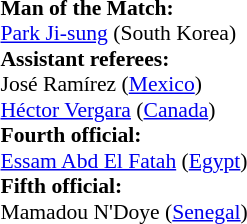<table width=50% style="font-size: 90%">
<tr>
<td><br><strong>Man of the Match:</strong>
<br><a href='#'>Park Ji-sung</a> (South Korea)<br><strong>Assistant referees:</strong>
<br>José Ramírez (<a href='#'>Mexico</a>)
<br><a href='#'>Héctor Vergara</a> (<a href='#'>Canada</a>)
<br><strong>Fourth official:</strong>
<br><a href='#'>Essam Abd El Fatah</a> (<a href='#'>Egypt</a>)
<br><strong>Fifth official:</strong>
<br>Mamadou N'Doye (<a href='#'>Senegal</a>)</td>
</tr>
</table>
